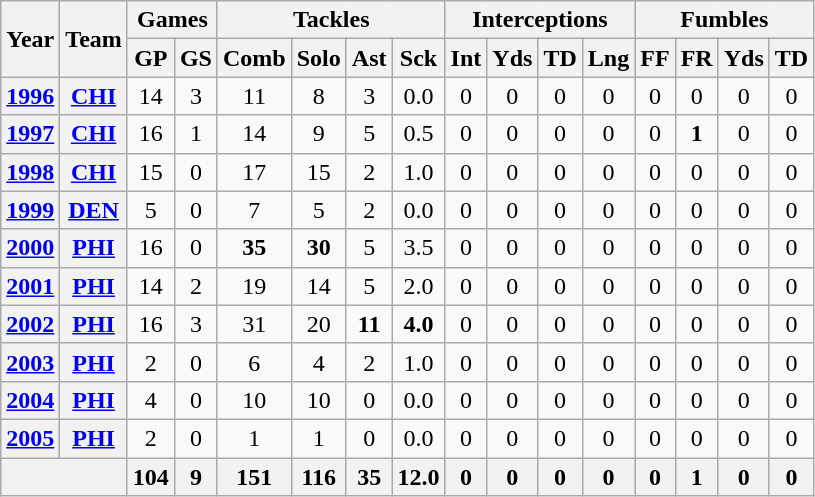<table class="wikitable" style="text-align:center">
<tr>
<th rowspan="2">Year</th>
<th rowspan="2">Team</th>
<th colspan="2">Games</th>
<th colspan="4">Tackles</th>
<th colspan="4">Interceptions</th>
<th colspan="4">Fumbles</th>
</tr>
<tr>
<th>GP</th>
<th>GS</th>
<th>Comb</th>
<th>Solo</th>
<th>Ast</th>
<th>Sck</th>
<th>Int</th>
<th>Yds</th>
<th>TD</th>
<th>Lng</th>
<th>FF</th>
<th>FR</th>
<th>Yds</th>
<th>TD</th>
</tr>
<tr>
<th><a href='#'>1996</a></th>
<th><a href='#'>CHI</a></th>
<td>14</td>
<td>3</td>
<td>11</td>
<td>8</td>
<td>3</td>
<td>0.0</td>
<td>0</td>
<td>0</td>
<td>0</td>
<td>0</td>
<td>0</td>
<td>0</td>
<td>0</td>
<td>0</td>
</tr>
<tr>
<th><a href='#'>1997</a></th>
<th><a href='#'>CHI</a></th>
<td>16</td>
<td>1</td>
<td>14</td>
<td>9</td>
<td>5</td>
<td>0.5</td>
<td>0</td>
<td>0</td>
<td>0</td>
<td>0</td>
<td>0</td>
<td><strong>1</strong></td>
<td>0</td>
<td>0</td>
</tr>
<tr>
<th><a href='#'>1998</a></th>
<th><a href='#'>CHI</a></th>
<td>15</td>
<td>0</td>
<td>17</td>
<td>15</td>
<td>2</td>
<td>1.0</td>
<td>0</td>
<td>0</td>
<td>0</td>
<td>0</td>
<td>0</td>
<td>0</td>
<td>0</td>
<td>0</td>
</tr>
<tr>
<th><a href='#'>1999</a></th>
<th><a href='#'>DEN</a></th>
<td>5</td>
<td>0</td>
<td>7</td>
<td>5</td>
<td>2</td>
<td>0.0</td>
<td>0</td>
<td>0</td>
<td>0</td>
<td>0</td>
<td>0</td>
<td>0</td>
<td>0</td>
<td>0</td>
</tr>
<tr>
<th><a href='#'>2000</a></th>
<th><a href='#'>PHI</a></th>
<td>16</td>
<td>0</td>
<td><strong>35</strong></td>
<td><strong>30</strong></td>
<td>5</td>
<td>3.5</td>
<td>0</td>
<td>0</td>
<td>0</td>
<td>0</td>
<td>0</td>
<td>0</td>
<td>0</td>
<td>0</td>
</tr>
<tr>
<th><a href='#'>2001</a></th>
<th><a href='#'>PHI</a></th>
<td>14</td>
<td>2</td>
<td>19</td>
<td>14</td>
<td>5</td>
<td>2.0</td>
<td>0</td>
<td>0</td>
<td>0</td>
<td>0</td>
<td>0</td>
<td>0</td>
<td>0</td>
<td>0</td>
</tr>
<tr>
<th><a href='#'>2002</a></th>
<th><a href='#'>PHI</a></th>
<td>16</td>
<td>3</td>
<td>31</td>
<td>20</td>
<td><strong>11</strong></td>
<td><strong>4.0</strong></td>
<td>0</td>
<td>0</td>
<td>0</td>
<td>0</td>
<td>0</td>
<td>0</td>
<td>0</td>
<td>0</td>
</tr>
<tr>
<th><a href='#'>2003</a></th>
<th><a href='#'>PHI</a></th>
<td>2</td>
<td>0</td>
<td>6</td>
<td>4</td>
<td>2</td>
<td>1.0</td>
<td>0</td>
<td>0</td>
<td>0</td>
<td>0</td>
<td>0</td>
<td>0</td>
<td>0</td>
<td>0</td>
</tr>
<tr>
<th><a href='#'>2004</a></th>
<th><a href='#'>PHI</a></th>
<td>4</td>
<td>0</td>
<td>10</td>
<td>10</td>
<td>0</td>
<td>0.0</td>
<td>0</td>
<td>0</td>
<td>0</td>
<td>0</td>
<td>0</td>
<td>0</td>
<td>0</td>
<td>0</td>
</tr>
<tr>
<th><a href='#'>2005</a></th>
<th><a href='#'>PHI</a></th>
<td>2</td>
<td>0</td>
<td>1</td>
<td>1</td>
<td>0</td>
<td>0.0</td>
<td>0</td>
<td>0</td>
<td>0</td>
<td>0</td>
<td>0</td>
<td>0</td>
<td>0</td>
<td>0</td>
</tr>
<tr>
<th colspan="2"></th>
<th>104</th>
<th>9</th>
<th>151</th>
<th>116</th>
<th>35</th>
<th>12.0</th>
<th>0</th>
<th>0</th>
<th>0</th>
<th>0</th>
<th>0</th>
<th>1</th>
<th>0</th>
<th>0</th>
</tr>
</table>
